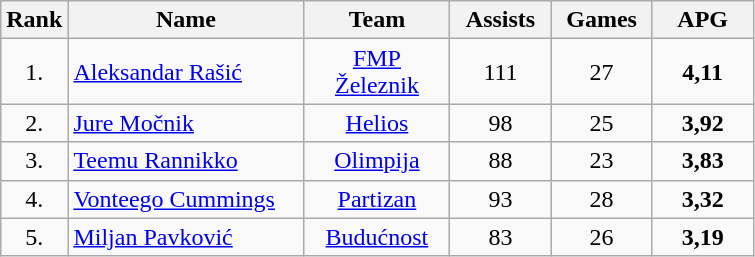<table class="wikitable" style="text-align: center;">
<tr>
<th>Rank</th>
<th width="150">Name</th>
<th width="90">Team</th>
<th width="60">Assists</th>
<th width="60">Games</th>
<th width="60">APG</th>
</tr>
<tr>
<td>1.</td>
<td align="left"> <a href='#'>Aleksandar Rašić</a></td>
<td><a href='#'>FMP Železnik</a></td>
<td>111</td>
<td>27</td>
<td><strong>4,11</strong></td>
</tr>
<tr>
<td>2.</td>
<td align="left"> <a href='#'>Jure Močnik</a></td>
<td><a href='#'>Helios</a></td>
<td>98</td>
<td>25</td>
<td><strong>3,92</strong></td>
</tr>
<tr>
<td>3.</td>
<td align="left"> <a href='#'>Teemu Rannikko</a></td>
<td><a href='#'>Olimpija</a></td>
<td>88</td>
<td>23</td>
<td><strong>3,83</strong></td>
</tr>
<tr>
<td>4.</td>
<td align="left"> <a href='#'>Vonteego Cummings</a></td>
<td><a href='#'>Partizan</a></td>
<td>93</td>
<td>28</td>
<td><strong>3,32</strong></td>
</tr>
<tr>
<td>5.</td>
<td align="left"> <a href='#'>Miljan Pavković</a></td>
<td><a href='#'>Budućnost</a></td>
<td>83</td>
<td>26</td>
<td><strong>3,19</strong></td>
</tr>
</table>
